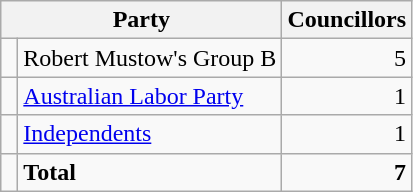<table class="wikitable">
<tr>
<th colspan="2">Party</th>
<th>Councillors</th>
</tr>
<tr>
<td> </td>
<td>Robert Mustow's Group B</td>
<td align=right>5</td>
</tr>
<tr>
<td> </td>
<td><a href='#'>Australian Labor Party</a></td>
<td align=right>1</td>
</tr>
<tr>
<td> </td>
<td><a href='#'>Independents</a></td>
<td align=right>1</td>
</tr>
<tr>
<td></td>
<td><strong>Total</strong></td>
<td align=right><strong>7</strong></td>
</tr>
</table>
